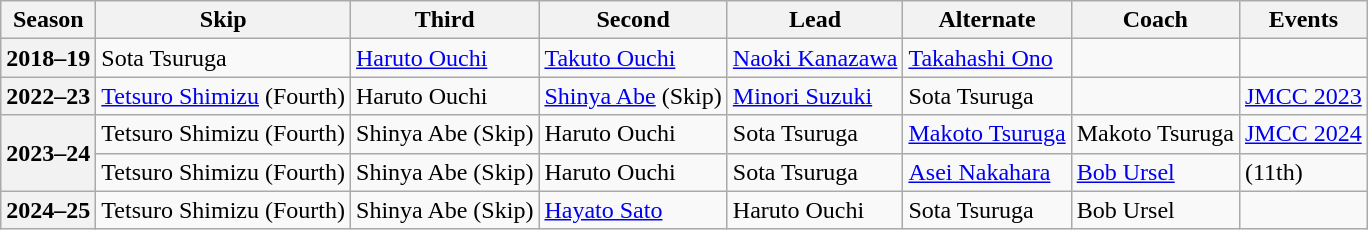<table class="wikitable">
<tr>
<th scope="col">Season</th>
<th scope="col">Skip</th>
<th scope="col">Third</th>
<th scope="col">Second</th>
<th scope="col">Lead</th>
<th scope="col">Alternate</th>
<th scope="col">Coach</th>
<th scope="col">Events</th>
</tr>
<tr>
<th scope="row">2018–19</th>
<td>Sota Tsuruga</td>
<td><a href='#'>Haruto Ouchi</a></td>
<td><a href='#'>Takuto Ouchi</a></td>
<td><a href='#'>Naoki Kanazawa</a></td>
<td><a href='#'>Takahashi Ono</a></td>
<td></td>
<td></td>
</tr>
<tr>
<th scope="row">2022–23</th>
<td><a href='#'>Tetsuro Shimizu</a> (Fourth)</td>
<td>Haruto Ouchi</td>
<td><a href='#'>Shinya Abe</a> (Skip)</td>
<td><a href='#'>Minori Suzuki</a></td>
<td>Sota Tsuruga</td>
<td></td>
<td><a href='#'>JMCC 2023</a> </td>
</tr>
<tr>
<th scope="row" rowspan=2>2023–24</th>
<td>Tetsuro Shimizu (Fourth)</td>
<td>Shinya Abe (Skip)</td>
<td>Haruto Ouchi</td>
<td>Sota Tsuruga</td>
<td><a href='#'>Makoto Tsuruga</a></td>
<td>Makoto Tsuruga</td>
<td><a href='#'>JMCC 2024</a> </td>
</tr>
<tr>
<td>Tetsuro Shimizu (Fourth)</td>
<td>Shinya Abe (Skip)</td>
<td>Haruto Ouchi</td>
<td>Sota Tsuruga</td>
<td><a href='#'>Asei Nakahara</a></td>
<td><a href='#'>Bob Ursel</a></td>
<td> (11th)</td>
</tr>
<tr>
<th scope="row">2024–25</th>
<td>Tetsuro Shimizu (Fourth)</td>
<td>Shinya Abe (Skip)</td>
<td><a href='#'>Hayato Sato</a></td>
<td>Haruto Ouchi</td>
<td>Sota Tsuruga</td>
<td>Bob Ursel</td>
<td> </td>
</tr>
</table>
